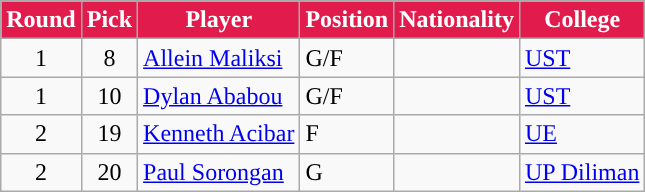<table class="wikitable sortable sortable">
<tr>
<th style="background:#E21B4D; color:#FFFFFF; ">Round</th>
<th style="background:#E21B4D; color:#FFFFFF; ">Pick</th>
<th style="background:#E21B4D; color:#FFFFFF; ">Player</th>
<th style="background:#E21B4D; color:#FFFFFF; ">Position</th>
<th style="background:#E21B4D; color:#FFFFFF; ">Nationality</th>
<th style="background:#E21B4D; color:#FFFFFF; ">College</th>
</tr>
<tr>
<td align=center>1</td>
<td align=center>8</td>
<td><a href='#'>Allein Maliksi</a></td>
<td>G/F</td>
<td></td>
<td><a href='#'>UST</a></td>
</tr>
<tr>
<td align=center>1</td>
<td align=center>10</td>
<td><a href='#'>Dylan Ababou</a></td>
<td>G/F</td>
<td></td>
<td><a href='#'>UST</a></td>
</tr>
<tr>
<td align=center>2</td>
<td align=center>19</td>
<td><a href='#'>Kenneth Acibar</a></td>
<td>F</td>
<td></td>
<td><a href='#'>UE</a></td>
</tr>
<tr>
<td align=center>2</td>
<td align=center>20</td>
<td><a href='#'>Paul Sorongan</a></td>
<td>G</td>
<td></td>
<td><a href='#'>UP Diliman</a></td>
</tr>
</table>
